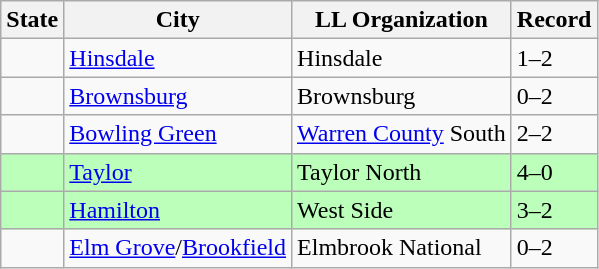<table class="wikitable">
<tr>
<th>State</th>
<th>City</th>
<th>LL Organization</th>
<th>Record</th>
</tr>
<tr>
<td><strong></strong></td>
<td><a href='#'>Hinsdale</a></td>
<td>Hinsdale</td>
<td>1–2</td>
</tr>
<tr>
<td><strong></strong></td>
<td><a href='#'>Brownsburg</a></td>
<td>Brownsburg</td>
<td>0–2</td>
</tr>
<tr>
<td><strong></strong></td>
<td><a href='#'>Bowling Green</a></td>
<td><a href='#'>Warren County</a> South</td>
<td>2–2</td>
</tr>
<tr bgcolor="bbffbb">
<td><strong></strong></td>
<td><a href='#'>Taylor</a></td>
<td>Taylor North</td>
<td>4–0</td>
</tr>
<tr bgcolor="bbffbb">
<td><strong></strong></td>
<td><a href='#'>Hamilton</a></td>
<td>West Side</td>
<td>3–2</td>
</tr>
<tr>
<td><strong></strong></td>
<td><a href='#'>Elm Grove</a>/<a href='#'>Brookfield</a></td>
<td>Elmbrook National</td>
<td>0–2</td>
</tr>
</table>
